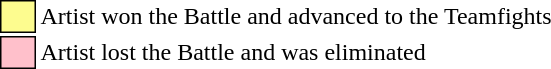<table class="toccolours" style="font-size: 100%">
<tr>
<td style="background:#fdfc8f; border:1px solid black;">     </td>
<td>Artist won the Battle and advanced to the Teamfights</td>
</tr>
<tr>
<td style="background:pink; border:1px solid black;">     </td>
<td>Artist lost the Battle and was eliminated</td>
</tr>
</table>
